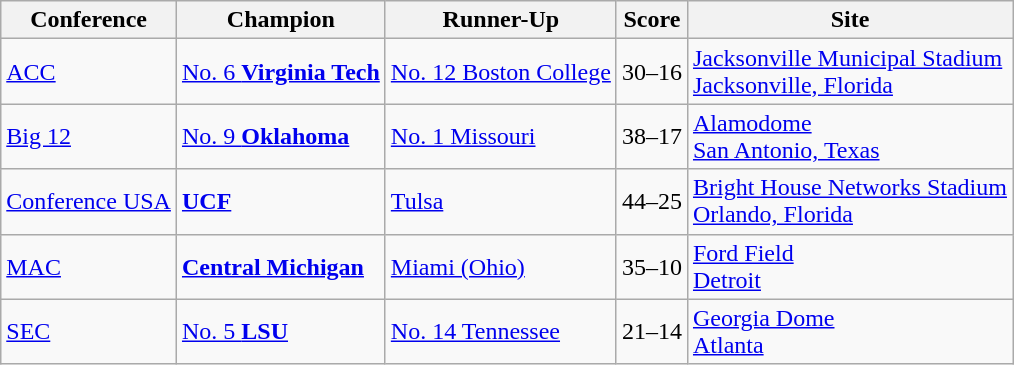<table class="wikitable">
<tr>
<th>Conference</th>
<th>Champion</th>
<th>Runner-Up</th>
<th>Score</th>
<th>Site</th>
</tr>
<tr>
<td><a href='#'>ACC</a></td>
<td><a href='#'>No. 6 <strong>Virginia Tech</strong></a></td>
<td><a href='#'>No. 12 Boston College</a></td>
<td>30–16</td>
<td><a href='#'>Jacksonville Municipal Stadium</a><br><a href='#'>Jacksonville, Florida</a></td>
</tr>
<tr>
<td><a href='#'>Big 12</a></td>
<td><a href='#'>No. 9 <strong>Oklahoma</strong></a></td>
<td><a href='#'>No. 1 Missouri</a></td>
<td>38–17</td>
<td><a href='#'>Alamodome</a><br><a href='#'>San Antonio, Texas</a></td>
</tr>
<tr>
<td><a href='#'>Conference USA</a></td>
<td><strong><a href='#'>UCF</a></strong></td>
<td><a href='#'>Tulsa</a></td>
<td>44–25</td>
<td><a href='#'>Bright House Networks Stadium</a><br><a href='#'>Orlando, Florida</a></td>
</tr>
<tr>
<td><a href='#'>MAC</a></td>
<td><a href='#'><strong>Central Michigan</strong></a></td>
<td><a href='#'>Miami (Ohio)</a></td>
<td>35–10</td>
<td><a href='#'>Ford Field</a><br><a href='#'>Detroit</a></td>
</tr>
<tr>
<td><a href='#'>SEC</a></td>
<td><a href='#'>No. 5 <strong>LSU</strong></a></td>
<td><a href='#'>No. 14 Tennessee</a></td>
<td>21–14</td>
<td><a href='#'>Georgia Dome</a><br><a href='#'>Atlanta</a></td>
</tr>
</table>
